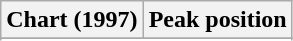<table class = "wikitable plainrowheaders sortable" border="1">
<tr>
<th>Chart (1997)</th>
<th>Peak position</th>
</tr>
<tr>
</tr>
<tr>
</tr>
<tr>
</tr>
<tr>
</tr>
</table>
